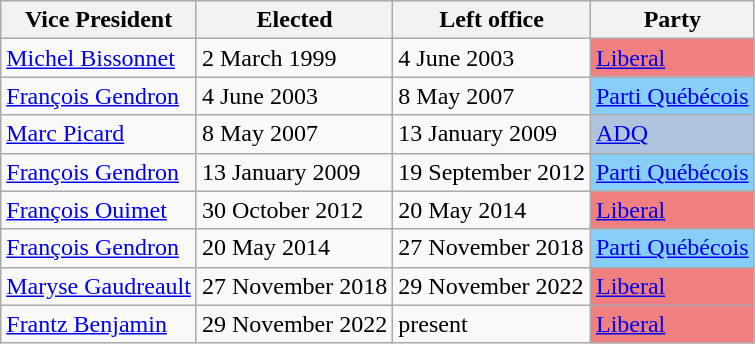<table class="wikitable">
<tr>
<th>Vice President</th>
<th>Elected</th>
<th>Left office</th>
<th>Party</th>
</tr>
<tr>
<td><a href='#'>Michel Bissonnet</a></td>
<td>2 March 1999</td>
<td>4 June 2003</td>
<td bgcolor="lightcoral"><a href='#'>Liberal</a></td>
</tr>
<tr>
<td><a href='#'>François Gendron</a></td>
<td>4 June 2003</td>
<td>8 May 2007</td>
<td bgcolor="lightskyblue"><a href='#'>Parti Québécois</a></td>
</tr>
<tr>
<td><a href='#'>Marc Picard</a></td>
<td>8 May 2007</td>
<td>13 January 2009</td>
<td bgcolor="lightsteelblue"><a href='#'>ADQ</a></td>
</tr>
<tr>
<td><a href='#'>François Gendron</a></td>
<td>13 January 2009</td>
<td>19 September 2012</td>
<td bgcolor="lightskyblue"><a href='#'>Parti Québécois</a></td>
</tr>
<tr>
<td><a href='#'>François Ouimet</a></td>
<td>30 October 2012</td>
<td>20 May 2014</td>
<td bgcolor="lightcoral"><a href='#'>Liberal</a></td>
</tr>
<tr>
<td><a href='#'>François Gendron</a></td>
<td>20 May 2014</td>
<td>27 November 2018</td>
<td bgcolor="lightskyblue"><a href='#'>Parti Québécois</a></td>
</tr>
<tr>
<td><a href='#'>Maryse Gaudreault</a></td>
<td>27 November 2018</td>
<td>29 November 2022</td>
<td bgcolor="lightcoral"><a href='#'>Liberal</a></td>
</tr>
<tr>
<td><a href='#'>Frantz Benjamin</a></td>
<td>29 November 2022</td>
<td>present</td>
<td bgcolor="lightcoral"><a href='#'>Liberal</a></td>
</tr>
</table>
